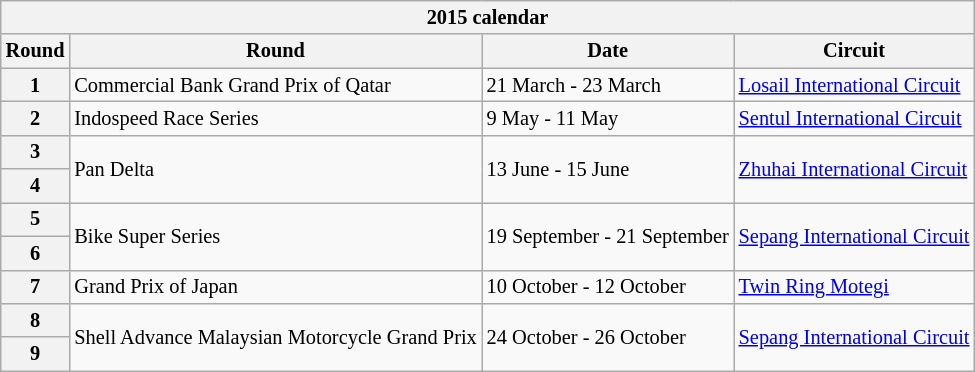<table class="wikitable" style="font-size: 85%">
<tr>
<th colspan=7>2015 calendar</th>
</tr>
<tr>
<th>Round</th>
<th>Round</th>
<th>Date</th>
<th>Circuit</th>
</tr>
<tr>
<th rowspan=1>1</th>
<td> Commercial Bank Grand Prix of Qatar</td>
<td>21 March - 23 March</td>
<td><a href='#'>Losail International Circuit</a></td>
</tr>
<tr>
<th rowspan=1>2</th>
<td> Indospeed Race Series</td>
<td>9 May - 11 May</td>
<td><a href='#'>Sentul International Circuit</a></td>
</tr>
<tr>
<th rowspan=1>3</th>
<td rowspan=2> Pan Delta</td>
<td rowspan=2>13 June - 15 June</td>
<td rowspan=2><a href='#'>Zhuhai International Circuit</a></td>
</tr>
<tr>
<th rowspan=1>4</th>
</tr>
<tr>
<th rowspan=1>5</th>
<td rowspan=2> Bike Super Series</td>
<td rowspan=2>19 September - 21 September</td>
<td rowspan=2><a href='#'>Sepang International Circuit</a></td>
</tr>
<tr>
<th rowspan=1>6</th>
</tr>
<tr>
<th rowspan=1>7</th>
<td> Grand Prix of Japan</td>
<td>10 October - 12 October</td>
<td><a href='#'>Twin Ring Motegi</a></td>
</tr>
<tr>
<th rowspan=1>8</th>
<td rowspan=2> Shell Advance Malaysian Motorcycle Grand Prix</td>
<td rowspan=2>24 October - 26 October</td>
<td rowspan=2><a href='#'>Sepang International Circuit</a></td>
</tr>
<tr>
<th rowspan=1>9</th>
</tr>
</table>
